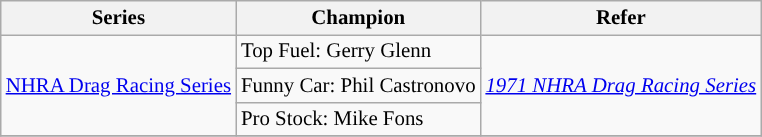<table class="wikitable" style="font-size:87%;">
<tr>
<th>Series</th>
<th>Champion</th>
<th>Refer</th>
</tr>
<tr>
<td rowspan=3><a href='#'>NHRA Drag Racing Series</a></td>
<td>Top Fuel:  Gerry Glenn</td>
<td rowspan=3><em><a href='#'>1971 NHRA Drag Racing Series</a></em></td>
</tr>
<tr>
<td>Funny Car:  Phil Castronovo</td>
</tr>
<tr>
<td>Pro Stock:  Mike Fons</td>
</tr>
<tr>
</tr>
</table>
